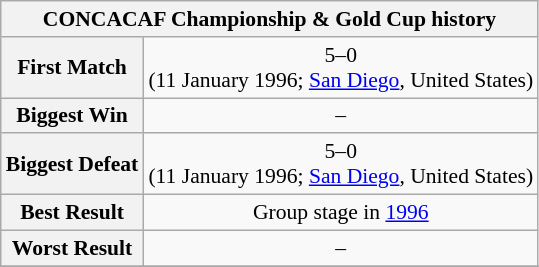<table class="wikitable collapsible collapsed" style="text-align: center;font-size:90%;">
<tr>
<th colspan=2>CONCACAF Championship & Gold Cup history</th>
</tr>
<tr>
<th>First Match</th>
<td> 5–0 <br>(11 January 1996; <a href='#'>San Diego</a>, United States)</td>
</tr>
<tr>
<th>Biggest Win</th>
<td>–</td>
</tr>
<tr>
<th>Biggest Defeat</th>
<td> 5–0 <br>(11 January 1996; <a href='#'>San Diego</a>, United States)</td>
</tr>
<tr>
<th>Best Result</th>
<td>Group stage in <a href='#'>1996</a></td>
</tr>
<tr>
<th>Worst Result</th>
<td>–</td>
</tr>
<tr>
</tr>
</table>
